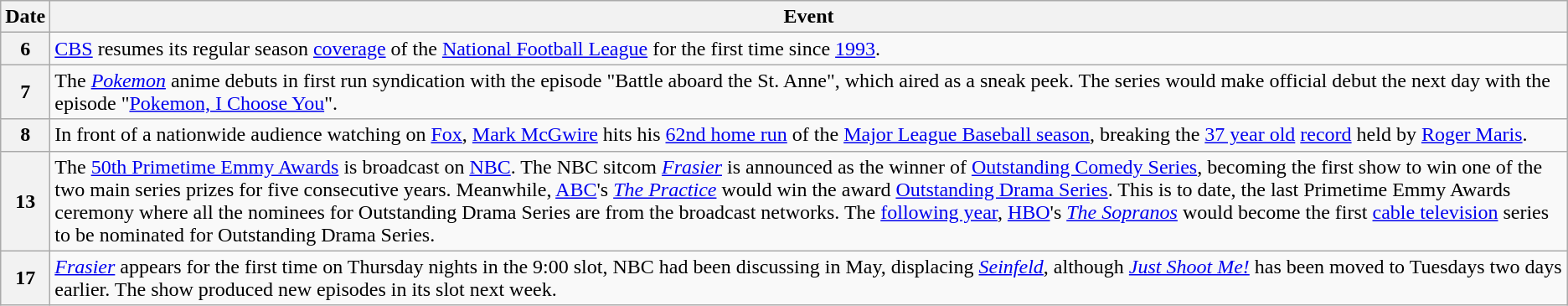<table class="wikitable">
<tr>
<th>Date</th>
<th>Event</th>
</tr>
<tr>
<th>6</th>
<td><a href='#'>CBS</a> resumes its regular season <a href='#'>coverage</a> of the <a href='#'>National Football League</a> for the first time since <a href='#'>1993</a>.</td>
</tr>
<tr>
<th>7</th>
<td>The <em><a href='#'>Pokemon</a></em> anime debuts in first run syndication with the episode "Battle aboard the St. Anne", which aired as a sneak peek. The series would make official debut the next day with the episode "<a href='#'>Pokemon, I Choose You</a>".</td>
</tr>
<tr>
<th>8</th>
<td>In front of a nationwide audience watching on <a href='#'>Fox</a>, <a href='#'>Mark McGwire</a> hits his <a href='#'>62nd home run</a> of the <a href='#'>Major League Baseball season</a>, breaking the <a href='#'>37 year old</a> <a href='#'>record</a> held by <a href='#'>Roger Maris</a>.</td>
</tr>
<tr>
<th>13</th>
<td>The <a href='#'>50th Primetime Emmy Awards</a> is broadcast on <a href='#'>NBC</a>. The NBC sitcom <em><a href='#'>Frasier</a></em> is announced as the winner of <a href='#'>Outstanding Comedy Series</a>, becoming the first show to win one of the two main series prizes for five consecutive years. Meanwhile, <a href='#'>ABC</a>'s <em><a href='#'>The Practice</a></em> would win the award <a href='#'>Outstanding Drama Series</a>. This is to date, the last Primetime Emmy Awards ceremony where all the nominees for Outstanding Drama Series are from the broadcast networks. The <a href='#'>following year</a>, <a href='#'>HBO</a>'s <em><a href='#'>The Sopranos</a></em> would become the first <a href='#'>cable television</a> series to be nominated for Outstanding Drama Series.</td>
</tr>
<tr>
<th>17</th>
<td><em><a href='#'>Frasier</a></em> appears for the first time on Thursday nights in the 9:00 slot, NBC had been discussing in May, displacing <em><a href='#'>Seinfeld</a></em>, although <em><a href='#'>Just Shoot Me!</a></em> has been moved to Tuesdays two days earlier. The show produced new episodes in its slot next week.</td>
</tr>
</table>
